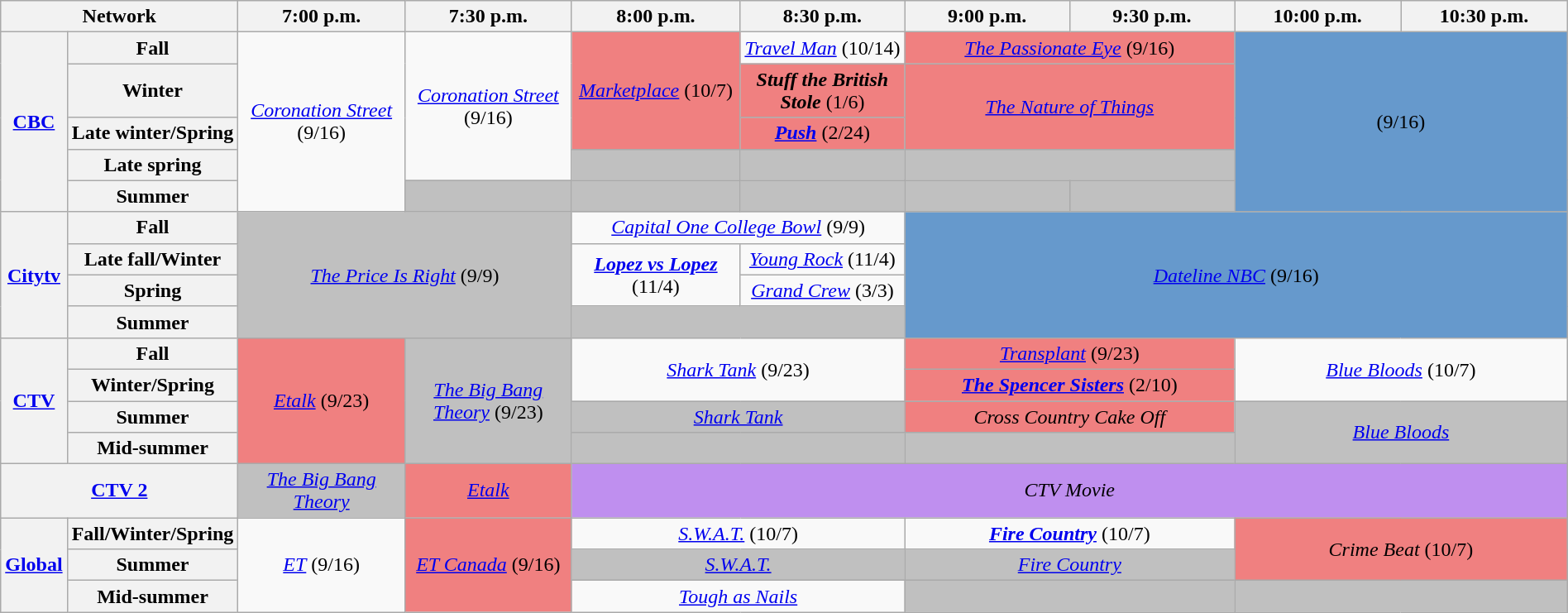<table class=wikitable style=width:100%;margin-right:0;text-align:center>
<tr>
<th style=width:8% colspan=2>Network</th>
<th style=width:11.5%>7:00 p.m.</th>
<th style=width:11.5%>7:30 p.m.</th>
<th style=width:11.5%>8:00 p.m.</th>
<th style=width:11.5%>8:30 p.m.</th>
<th style=width:11.5%>9:00 p.m.</th>
<th style=width:11.5%>9:30 p.m.</th>
<th style=width:11.5%>10:00 p.m.</th>
<th style=width:11.5%>10:30 p.m.</th>
</tr>
<tr>
<th rowspan=5><a href='#'>CBC</a></th>
<th>Fall</th>
<td rowspan=5><em><a href='#'>Coronation Street</a></em> (9/16)</td>
<td rowspan=4><em><a href='#'>Coronation Street</a></em> (9/16)</td>
<td style=background:#F08080 rowspan=3><em><a href='#'>Marketplace</a></em> (10/7)</td>
<td><em><a href='#'>Travel Man</a></em> (10/14)</td>
<td style=background:#F08080 colspan=2><em><a href='#'>The Passionate Eye</a></em> (9/16)</td>
<td colspan=2 style=background:#6699CC rowspan=5> (9/16)</td>
</tr>
<tr>
<th>Winter</th>
<td style=background:#F08080><strong><em>Stuff the British Stole</em></strong> (1/6)</td>
<td style=background:#F08080 colspan=2 rowspan=2><em><a href='#'>The Nature of Things</a></em></td>
</tr>
<tr>
<th>Late winter/Spring</th>
<td style=background:#F08080><strong><em><a href='#'>Push</a></em></strong> (2/24)</td>
</tr>
<tr>
<th>Late spring</th>
<td style=background:#C0C0C0> </td>
<td style=background:#C0C0C0> </td>
<td style=background:#C0C0C0 colspan=2> </td>
</tr>
<tr>
<th>Summer</th>
<td style=background:#C0C0C0> </td>
<td style=background:#C0C0C0> </td>
<td style=background:#C0C0C0> </td>
<td style=background:#C0C0C0> </td>
<td style=background:#C0C0C0> </td>
</tr>
<tr>
<th rowspan=4><a href='#'>Citytv</a></th>
<th>Fall</th>
<td rowspan=4 colspan=2 style=background:#C0C0C0><em><a href='#'>The Price Is Right</a></em>  (9/9)</td>
<td colspan=2><em><a href='#'>Capital One College Bowl</a></em> (9/9)</td>
<td rowspan=4 colspan=4 style=background:#6699CC><em><a href='#'>Dateline NBC</a></em> (9/16)</td>
</tr>
<tr>
<th>Late fall/Winter</th>
<td rowspan=2><strong><em><a href='#'>Lopez vs Lopez</a></em></strong> (11/4)</td>
<td><em><a href='#'>Young Rock</a></em> (11/4)</td>
</tr>
<tr>
<th>Spring</th>
<td><em><a href='#'>Grand Crew</a></em> (3/3)</td>
</tr>
<tr>
<th>Summer</th>
<td colspan=2 style=background:#C0C0C0> </td>
</tr>
<tr>
<th rowspan=4><a href='#'>CTV</a></th>
<th>Fall</th>
<td style=background:#F08080 rowspan=4><em><a href='#'>Etalk</a></em> (9/23)</td>
<td style=background:#C0C0C0 rowspan=4><em><a href='#'>The Big Bang Theory</a></em>  (9/23)</td>
<td colspan=2 rowspan=2><em><a href='#'>Shark Tank</a></em> (9/23)</td>
<td colspan=2 style=background:#F08080><em><a href='#'>Transplant</a></em> (9/23)</td>
<td colspan=2 rowspan=2><em><a href='#'>Blue Bloods</a></em> (10/7)</td>
</tr>
<tr>
<th>Winter/Spring</th>
<td colspan=2 style=background:#F08080><strong><em><a href='#'>The Spencer Sisters</a></em></strong> (2/10)</td>
</tr>
<tr>
<th>Summer</th>
<td style=background:#C0C0C0 colspan=2><em><a href='#'>Shark Tank</a></em> </td>
<td style=background:#F08080 colspan=2><em>Cross Country Cake Off</em></td>
<td style=background:#C0C0C0 colspan=2 rowspan=2><em><a href='#'>Blue Bloods</a></em> </td>
</tr>
<tr>
<th>Mid-summer</th>
<td colspan=2 style=background:#C0C0C0> </td>
<td colspan=2 style=background:#C0C0C0> </td>
</tr>
<tr>
<th colspan=2><a href='#'>CTV 2</a></th>
<td style=background:#C0C0C0><em><a href='#'>The Big Bang Theory</a></em> </td>
<td style=background:#F08080><em><a href='#'>Etalk</a></em></td>
<td style=background:#BF8FEF colspan=6><em>CTV Movie</em></td>
</tr>
<tr>
<th rowspan=3><a href='#'>Global</a></th>
<th>Fall/Winter/Spring</th>
<td rowspan=3><em><a href='#'>ET</a></em> (9/16)</td>
<td style=background:#f08080 rowspan=3><em><a href='#'>ET Canada</a></em> (9/16)</td>
<td colspan=2><em><a href='#'>S.W.A.T.</a></em>  (10/7)</td>
<td colspan=2><strong><em><a href='#'>Fire Country</a></em></strong> (10/7)</td>
<td style=background:#f08080 colspan=2 rowspan=2><em>Crime Beat</em> (10/7)</td>
</tr>
<tr>
<th>Summer</th>
<td colspan=2 style=background:#C0C0C0><em><a href='#'>S.W.A.T.</a></em> </td>
<td colspan=2 style=background:#C0C0C0><em><a href='#'>Fire Country</a></em> </td>
</tr>
<tr>
<th>Mid-summer</th>
<td colspan=2><em><a href='#'>Tough as Nails</a></em></td>
<td style=background:#C0C0C0 colspan=2> </td>
<td style=background:#C0C0C0 colspan=2> </td>
</tr>
</table>
